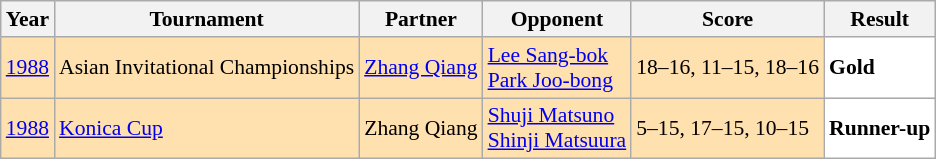<table class="sortable wikitable" style="font-size: 90%;">
<tr>
<th>Year</th>
<th>Tournament</th>
<th>Partner</th>
<th>Opponent</th>
<th>Score</th>
<th>Result</th>
</tr>
<tr style="background:#FFE0AF">
<td align="center"><a href='#'>1988</a></td>
<td align="left">Asian Invitational Championships</td>
<td align="left"> <a href='#'>Zhang Qiang</a></td>
<td align="left"> <a href='#'>Lee Sang-bok</a> <br>  <a href='#'>Park Joo-bong</a></td>
<td align="left">18–16, 11–15, 18–16</td>
<td style="text-align:left; background:white"> <strong>Gold</strong></td>
</tr>
<tr style="background:#FFE0AF">
<td align="center"><a href='#'>1988</a></td>
<td align="left"><a href='#'>Konica Cup</a></td>
<td align="left"> Zhang Qiang</td>
<td align="left"> <a href='#'>Shuji Matsuno</a> <br>  <a href='#'>Shinji Matsuura</a></td>
<td align="left">5–15, 17–15, 10–15</td>
<td style="text-align:left; background:white"> <strong>Runner-up</strong></td>
</tr>
</table>
